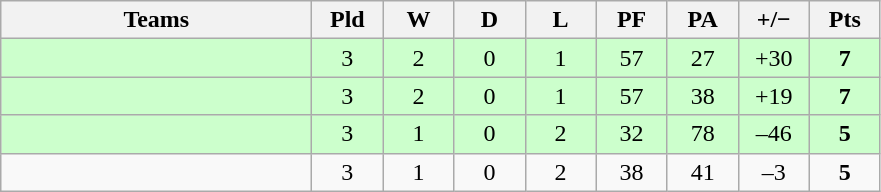<table class="wikitable" style="text-align: center;">
<tr>
<th width="200">Teams</th>
<th width="40">Pld</th>
<th width="40">W</th>
<th width="40">D</th>
<th width="40">L</th>
<th width="40">PF</th>
<th width="40">PA</th>
<th width="40">+/−</th>
<th width="40">Pts</th>
</tr>
<tr bgcolor=#ccffcc>
<td align=left></td>
<td>3</td>
<td>2</td>
<td>0</td>
<td>1</td>
<td>57</td>
<td>27</td>
<td>+30</td>
<td><strong>7</strong></td>
</tr>
<tr bgcolor=#ccffcc>
<td align=left></td>
<td>3</td>
<td>2</td>
<td>0</td>
<td>1</td>
<td>57</td>
<td>38</td>
<td>+19</td>
<td><strong>7</strong></td>
</tr>
<tr bgcolor=#ccffcc>
<td align=left></td>
<td>3</td>
<td>1</td>
<td>0</td>
<td>2</td>
<td>32</td>
<td>78</td>
<td>–46</td>
<td><strong>5</strong></td>
</tr>
<tr>
<td align=left></td>
<td>3</td>
<td>1</td>
<td>0</td>
<td>2</td>
<td>38</td>
<td>41</td>
<td>–3</td>
<td><strong>5</strong></td>
</tr>
</table>
